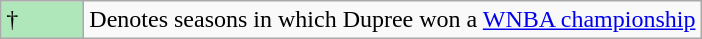<table class="wikitable">
<tr>
<td style="background:#afe6ba; width:3em;">†</td>
<td>Denotes seasons in which Dupree won a <a href='#'>WNBA championship</a></td>
</tr>
</table>
